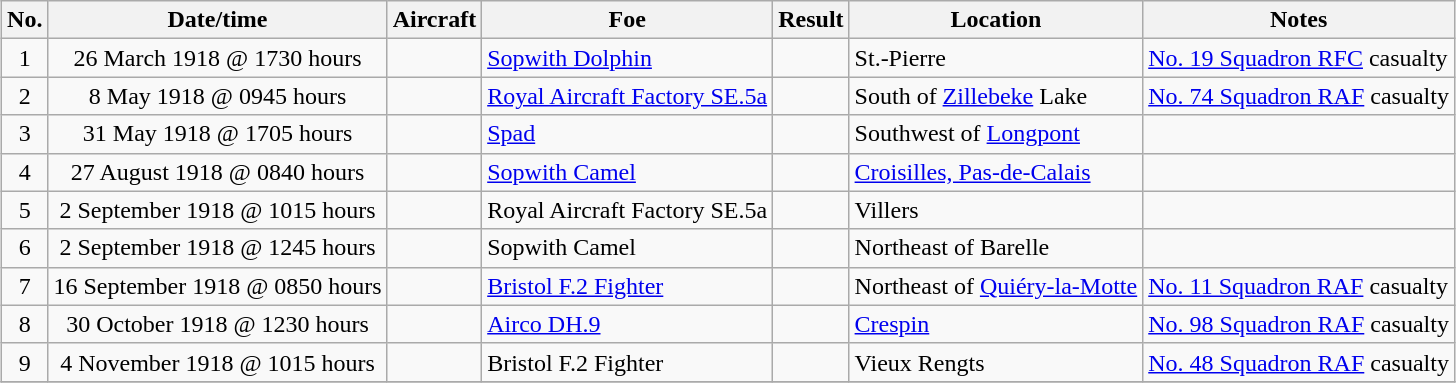<table class="wikitable" border="1" style="margin: 1em auto 1em auto">
<tr>
<th>No.</th>
<th>Date/time</th>
<th>Aircraft</th>
<th>Foe</th>
<th>Result</th>
<th>Location</th>
<th>Notes</th>
</tr>
<tr>
<td align="center">1</td>
<td align="center">26 March 1918 @ 1730 hours</td>
<td></td>
<td><a href='#'>Sopwith Dolphin</a></td>
<td></td>
<td>St.-Pierre</td>
<td><a href='#'>No. 19 Squadron RFC</a> casualty</td>
</tr>
<tr>
<td align="center">2</td>
<td align="center">8 May 1918 @ 0945 hours</td>
<td></td>
<td><a href='#'>Royal Aircraft Factory SE.5a</a></td>
<td></td>
<td>South of <a href='#'>Zillebeke</a> Lake</td>
<td><a href='#'>No. 74 Squadron RAF</a> casualty</td>
</tr>
<tr>
<td align="center">3</td>
<td align="center">31 May 1918 @ 1705 hours</td>
<td></td>
<td><a href='#'>Spad</a></td>
<td></td>
<td>Southwest of <a href='#'>Longpont</a></td>
<td></td>
</tr>
<tr>
<td align="center">4</td>
<td align="center">27 August 1918 @ 0840 hours</td>
<td></td>
<td><a href='#'>Sopwith Camel</a></td>
<td></td>
<td><a href='#'>Croisilles, Pas-de-Calais</a></td>
<td></td>
</tr>
<tr>
<td align="center">5</td>
<td align="center">2 September 1918 @ 1015 hours</td>
<td></td>
<td>Royal Aircraft Factory SE.5a</td>
<td></td>
<td>Villers</td>
<td></td>
</tr>
<tr>
<td align="center">6</td>
<td align="center">2 September 1918 @ 1245 hours</td>
<td></td>
<td>Sopwith Camel</td>
<td></td>
<td>Northeast of Barelle</td>
<td></td>
</tr>
<tr>
<td align="center">7</td>
<td align="center">16 September 1918 @ 0850 hours</td>
<td></td>
<td><a href='#'>Bristol F.2 Fighter</a></td>
<td></td>
<td>Northeast of <a href='#'>Quiéry-la-Motte</a></td>
<td><a href='#'>No. 11 Squadron RAF</a> casualty</td>
</tr>
<tr>
<td align="center">8</td>
<td align="center">30 October 1918 @ 1230 hours</td>
<td></td>
<td><a href='#'>Airco DH.9</a></td>
<td></td>
<td><a href='#'>Crespin</a></td>
<td><a href='#'>No. 98 Squadron RAF</a> casualty</td>
</tr>
<tr>
<td align="center">9</td>
<td align="center">4 November 1918 @ 1015 hours</td>
<td></td>
<td>Bristol F.2 Fighter</td>
<td></td>
<td>Vieux Rengts</td>
<td><a href='#'>No. 48 Squadron RAF</a> casualty</td>
</tr>
<tr>
</tr>
</table>
